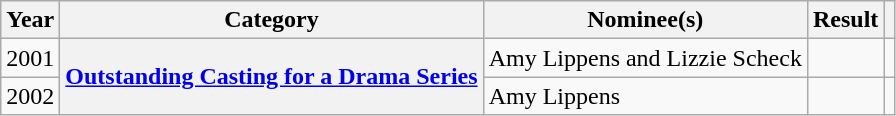<table class="wikitable plainrowheaders" text-align:center">
<tr>
<th scope="col">Year</th>
<th scope="col">Category</th>
<th scope="col">Nominee(s)</th>
<th scope="col">Result</th>
<th scope="col"></th>
</tr>
<tr>
<td>2001</td>
<th scope="row" style="text-align:center" rowspan="2"><a href='#'>Outstanding Casting for a Drama Series</a></th>
<td>Amy Lippens and Lizzie Scheck</td>
<td></td>
<td></td>
</tr>
<tr>
<td>2002</td>
<td>Amy Lippens</td>
<td></td>
<td></td>
</tr>
</table>
